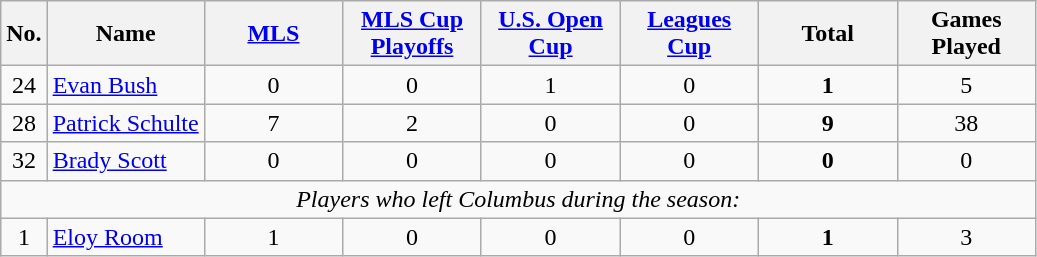<table class="wikitable sortable" style="text-align: center;">
<tr>
<th rowspan=1>No.</th>
<th rowspan=1>Name</th>
<th style="width:85px;"><a href='#'>MLS</a></th>
<th style="width:85px;"><a href='#'>MLS Cup Playoffs</a></th>
<th style="width:85px;"><a href='#'>U.S. Open Cup</a></th>
<th style="width:85px;"><a href='#'>Leagues Cup</a></th>
<th style="width:85px;"><strong>Total</strong></th>
<th style="width:85px;"><strong>Games Played</strong></th>
</tr>
<tr>
<td>24</td>
<td align=left> <a href='#'>Evan Bush</a></td>
<td>0</td>
<td>0</td>
<td>1</td>
<td>0</td>
<td><strong>1</strong></td>
<td>5</td>
</tr>
<tr>
<td>28</td>
<td align=left> <a href='#'>Patrick Schulte</a></td>
<td>7</td>
<td>2</td>
<td>0</td>
<td>0</td>
<td><strong>9</strong></td>
<td>38</td>
</tr>
<tr>
<td>32</td>
<td align=left> <a href='#'>Brady Scott</a></td>
<td>0</td>
<td>0</td>
<td>0</td>
<td>0</td>
<td><strong>0</strong></td>
<td>0</td>
</tr>
<tr>
<td colspan=9 align=center><em>Players who left Columbus during the season:</em></td>
</tr>
<tr>
<td>1</td>
<td align=left> <a href='#'>Eloy Room</a></td>
<td>1</td>
<td>0</td>
<td>0</td>
<td>0</td>
<td><strong>1</strong></td>
<td>3</td>
</tr>
</table>
